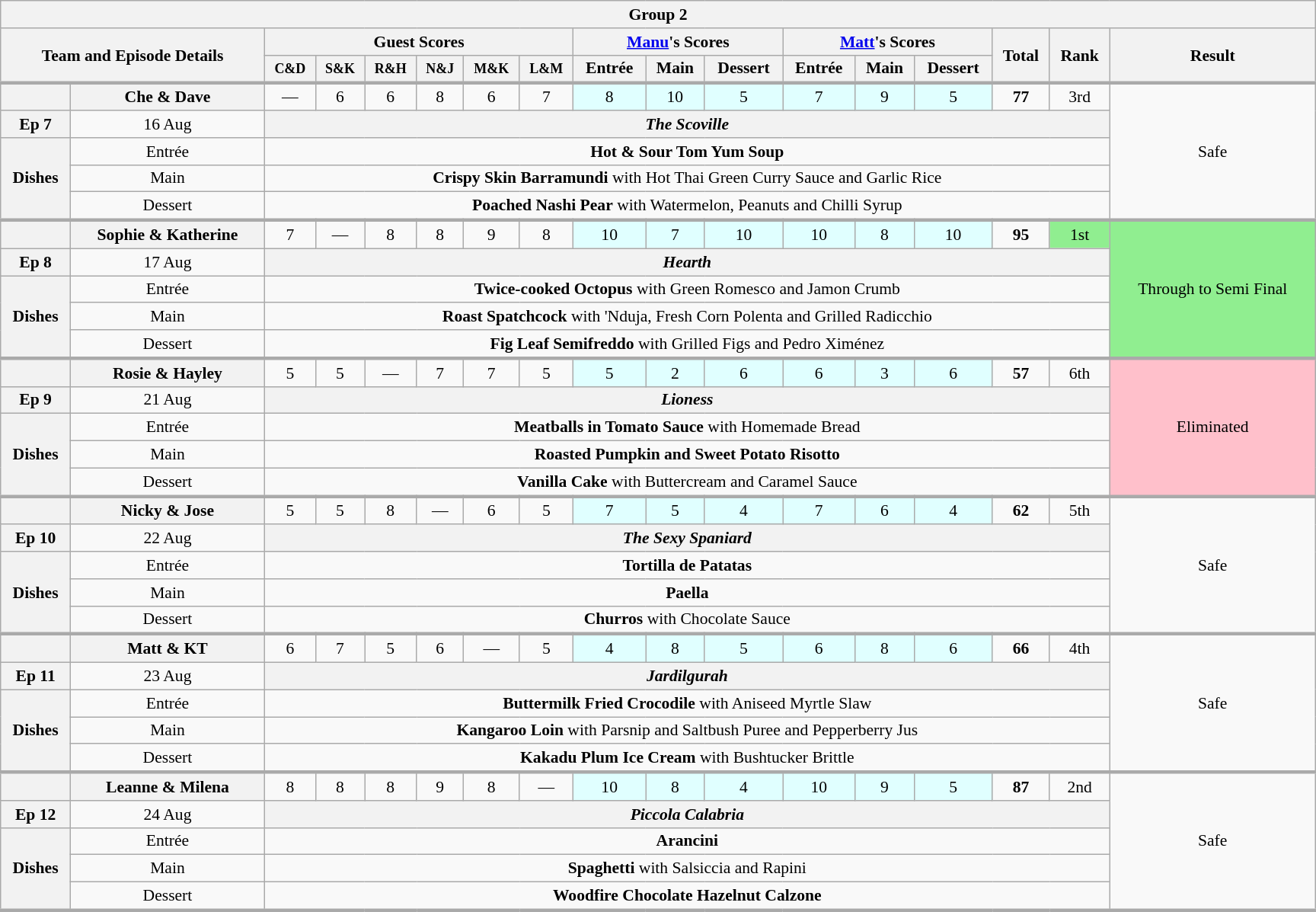<table class="wikitable plainrowheaders" style="margin:1em auto; text-align:center; font-size:90%; width:80em;">
<tr>
<th colspan="18" >Group 2</th>
</tr>
<tr>
<th scope="col" rowspan="2" colspan="2">Team and Episode Details</th>
<th scope="col" colspan="6">Guest Scores</th>
<th scope="col" colspan="3"><a href='#'>Manu</a>'s Scores</th>
<th scope="col" colspan="3"><a href='#'>Matt</a>'s Scores</th>
<th scope="col" rowspan="2">Total<br><small></small></th>
<th scope="col" rowspan="2">Rank</th>
<th scope="col" rowspan="2">Result</th>
</tr>
<tr>
<th scope="col"><small>C&D</small></th>
<th scope="col"><small>S&K</small></th>
<th scope="col"><small>R&H</small></th>
<th scope="col"><small>N&J</small></th>
<th scope="col"><small>M&K</small></th>
<th scope="col"><small>L&M</small></th>
<th scope="col">Entrée</th>
<th scope="col">Main</th>
<th scope="col">Dessert</th>
<th scope="col">Entrée</th>
<th scope="col">Main</th>
<th scope="col">Dessert</th>
</tr>
<tr style="border-top:3px solid #aaa;">
</tr>
<tr>
<th></th>
<th>Che & Dave</th>
<td>—</td>
<td>6</td>
<td>6</td>
<td>8</td>
<td>6</td>
<td>7</td>
<td bgcolor="#e0ffff">8</td>
<td bgcolor="#e0ffff">10</td>
<td bgcolor="#e0ffff">5</td>
<td bgcolor="#e0ffff">7</td>
<td bgcolor="#e0ffff">9</td>
<td bgcolor="#e0ffff">5</td>
<td><strong>77</strong></td>
<td>3rd</td>
<td rowspan="5">Safe</td>
</tr>
<tr>
<th>Ep 7</th>
<td>16 Aug</td>
<th colspan="14"><strong><em>The Scoville</em></strong></th>
</tr>
<tr>
<th rowspan="3">Dishes</th>
<td>Entrée</td>
<td colspan="14"><strong>Hot & Sour Tom Yum Soup</strong></td>
</tr>
<tr>
<td>Main</td>
<td colspan="14"><strong>Crispy Skin Barramundi</strong> with Hot Thai Green Curry Sauce and Garlic Rice</td>
</tr>
<tr>
<td>Dessert</td>
<td colspan="14"><strong>Poached Nashi Pear</strong> with Watermelon, Peanuts and Chilli Syrup</td>
</tr>
<tr style="border-top:3px solid #aaa;">
<th></th>
<th>Sophie & Katherine</th>
<td>7</td>
<td>—</td>
<td>8</td>
<td>8</td>
<td>9</td>
<td>8</td>
<td bgcolor="#e0ffff">10</td>
<td bgcolor="#e0ffff">7</td>
<td bgcolor="#e0ffff">10</td>
<td bgcolor="#e0ffff">10</td>
<td bgcolor="#e0ffff">8</td>
<td bgcolor="#e0ffff">10</td>
<td><strong>95</strong></td>
<td bgcolor=lightgreen>1st</td>
<td rowspan="5" bgcolor=lightgreen>Through to Semi Final</td>
</tr>
<tr>
<th>Ep 8</th>
<td>17 Aug</td>
<th colspan="14"><strong><em>Hearth</em></strong></th>
</tr>
<tr>
<th rowspan="3">Dishes</th>
<td>Entrée</td>
<td colspan="14"><strong>Twice-cooked Octopus</strong> with Green Romesco and Jamon Crumb</td>
</tr>
<tr>
<td>Main</td>
<td colspan="14"><strong>Roast Spatchcock</strong> with 'Nduja, Fresh Corn Polenta and Grilled Radicchio</td>
</tr>
<tr>
<td>Dessert</td>
<td colspan="14"><strong>Fig Leaf Semifreddo</strong> with Grilled Figs and Pedro Ximénez</td>
</tr>
<tr style="border-top:3px solid #aaa;">
<th></th>
<th>Rosie & Hayley</th>
<td>5</td>
<td>5</td>
<td>—</td>
<td>7</td>
<td>7</td>
<td>5</td>
<td bgcolor="#e0ffff">5</td>
<td bgcolor="#e0ffff">2</td>
<td bgcolor="#e0ffff">6</td>
<td bgcolor="#e0ffff">6</td>
<td bgcolor="#e0ffff">3</td>
<td bgcolor="#e0ffff">6</td>
<td><strong>57</strong></td>
<td>6th</td>
<td rowspan="5"  bgcolor=pink>Eliminated</td>
</tr>
<tr>
<th>Ep 9</th>
<td>21 Aug</td>
<th colspan="14"><strong><em>Lioness</em></strong></th>
</tr>
<tr>
<th rowspan="3">Dishes</th>
<td>Entrée</td>
<td colspan="14"><strong>Meatballs in Tomato Sauce</strong> with Homemade Bread</td>
</tr>
<tr>
<td>Main</td>
<td colspan="14"><strong>Roasted Pumpkin and Sweet Potato Risotto</strong></td>
</tr>
<tr>
<td>Dessert</td>
<td colspan="14"><strong>Vanilla Cake</strong> with Buttercream and Caramel Sauce</td>
</tr>
<tr style="border-top:3px solid #aaa;">
<th></th>
<th>Nicky & Jose</th>
<td>5</td>
<td>5</td>
<td>8</td>
<td>—</td>
<td>6</td>
<td>5</td>
<td bgcolor="#e0ffff">7</td>
<td bgcolor="#e0ffff">5</td>
<td bgcolor="#e0ffff">4</td>
<td bgcolor="#e0ffff">7</td>
<td bgcolor="#e0ffff">6</td>
<td bgcolor="#e0ffff">4</td>
<td><strong>62</strong></td>
<td>5th</td>
<td rowspan="5">Safe</td>
</tr>
<tr>
<th>Ep 10</th>
<td>22 Aug</td>
<th colspan="14"><strong><em>The Sexy Spaniard</em></strong></th>
</tr>
<tr>
<th rowspan="3">Dishes</th>
<td>Entrée</td>
<td colspan="14"><strong>Tortilla de Patatas</strong></td>
</tr>
<tr>
<td>Main</td>
<td colspan="14"><strong>Paella</strong></td>
</tr>
<tr>
<td>Dessert</td>
<td colspan="14"><strong>Churros</strong> with Chocolate Sauce</td>
</tr>
<tr style="border-top:3px solid #aaa;">
<th></th>
<th>Matt & KT</th>
<td>6</td>
<td>7</td>
<td>5</td>
<td>6</td>
<td>—</td>
<td>5</td>
<td bgcolor="#e0ffff">4</td>
<td bgcolor="#e0ffff">8</td>
<td bgcolor="#e0ffff">5</td>
<td bgcolor="#e0ffff">6</td>
<td bgcolor="#e0ffff">8</td>
<td bgcolor="#e0ffff">6</td>
<td><strong>66</strong></td>
<td>4th</td>
<td rowspan="5">Safe</td>
</tr>
<tr>
<th>Ep 11</th>
<td>23 Aug</td>
<th colspan="14"><strong><em>Jardilgurah</em></strong></th>
</tr>
<tr>
<th rowspan="3">Dishes</th>
<td>Entrée</td>
<td colspan="14"><strong>Buttermilk Fried Crocodile</strong> with Aniseed Myrtle Slaw</td>
</tr>
<tr>
<td>Main</td>
<td colspan="14"><strong>Kangaroo Loin</strong> with Parsnip and Saltbush Puree and Pepperberry Jus</td>
</tr>
<tr>
<td>Dessert</td>
<td colspan="14"><strong>Kakadu Plum Ice Cream</strong> with Bushtucker Brittle</td>
</tr>
<tr style="border-top:3px solid #aaa;">
<th></th>
<th>Leanne & Milena</th>
<td>8</td>
<td>8</td>
<td>8</td>
<td>9</td>
<td>8</td>
<td>—</td>
<td bgcolor="#e0ffff">10</td>
<td bgcolor="#e0ffff">8</td>
<td bgcolor="#e0ffff">4</td>
<td bgcolor="#e0ffff">10</td>
<td bgcolor="#e0ffff">9</td>
<td bgcolor="#e0ffff">5</td>
<td><strong>87</strong></td>
<td>2nd</td>
<td rowspan="5">Safe</td>
</tr>
<tr>
<th>Ep 12</th>
<td>24 Aug</td>
<th colspan="14"><strong><em>Piccola Calabria</em></strong></th>
</tr>
<tr>
<th rowspan="3">Dishes</th>
<td>Entrée</td>
<td colspan="14"><strong>Arancini</strong></td>
</tr>
<tr>
<td>Main</td>
<td colspan="14"><strong>Spaghetti</strong> with Salsiccia and Rapini</td>
</tr>
<tr>
<td>Dessert</td>
<td colspan="14"><strong>Woodfire Chocolate Hazelnut Calzone</strong></td>
</tr>
<tr style="border-top:3px solid #aaa;">
</tr>
</table>
